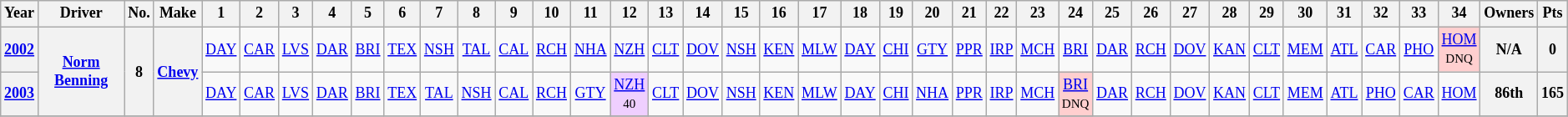<table class="wikitable" style="text-align:center; font-size:75%">
<tr>
<th>Year</th>
<th>Driver</th>
<th>No.</th>
<th>Make</th>
<th>1</th>
<th>2</th>
<th>3</th>
<th>4</th>
<th>5</th>
<th>6</th>
<th>7</th>
<th>8</th>
<th>9</th>
<th>10</th>
<th>11</th>
<th>12</th>
<th>13</th>
<th>14</th>
<th>15</th>
<th>16</th>
<th>17</th>
<th>18</th>
<th>19</th>
<th>20</th>
<th>21</th>
<th>22</th>
<th>23</th>
<th>24</th>
<th>25</th>
<th>26</th>
<th>27</th>
<th>28</th>
<th>29</th>
<th>30</th>
<th>31</th>
<th>32</th>
<th>33</th>
<th>34</th>
<th>Owners</th>
<th>Pts</th>
</tr>
<tr>
<th><a href='#'>2002</a></th>
<th rowspan=2><a href='#'>Norm Benning</a></th>
<th rowspan=2>8</th>
<th rowspan=2><a href='#'>Chevy</a></th>
<td><a href='#'>DAY</a></td>
<td><a href='#'>CAR</a></td>
<td><a href='#'>LVS</a></td>
<td><a href='#'>DAR</a></td>
<td><a href='#'>BRI</a></td>
<td><a href='#'>TEX</a></td>
<td><a href='#'>NSH</a></td>
<td><a href='#'>TAL</a></td>
<td><a href='#'>CAL</a></td>
<td><a href='#'>RCH</a></td>
<td><a href='#'>NHA</a></td>
<td><a href='#'>NZH</a></td>
<td><a href='#'>CLT</a></td>
<td><a href='#'>DOV</a></td>
<td><a href='#'>NSH</a></td>
<td><a href='#'>KEN</a></td>
<td><a href='#'>MLW</a></td>
<td><a href='#'>DAY</a></td>
<td><a href='#'>CHI</a></td>
<td><a href='#'>GTY</a></td>
<td><a href='#'>PPR</a></td>
<td><a href='#'>IRP</a></td>
<td><a href='#'>MCH</a></td>
<td><a href='#'>BRI</a></td>
<td><a href='#'>DAR</a></td>
<td><a href='#'>RCH</a></td>
<td><a href='#'>DOV</a></td>
<td><a href='#'>KAN</a></td>
<td><a href='#'>CLT</a></td>
<td><a href='#'>MEM</a></td>
<td><a href='#'>ATL</a></td>
<td><a href='#'>CAR</a></td>
<td><a href='#'>PHO</a></td>
<td style="background:#FFCFCF;"><a href='#'>HOM</a><br><small>DNQ</small></td>
<th>N/A</th>
<th>0</th>
</tr>
<tr>
<th><a href='#'>2003</a></th>
<td><a href='#'>DAY</a></td>
<td><a href='#'>CAR</a></td>
<td><a href='#'>LVS</a></td>
<td><a href='#'>DAR</a></td>
<td><a href='#'>BRI</a></td>
<td><a href='#'>TEX</a></td>
<td><a href='#'>TAL</a></td>
<td><a href='#'>NSH</a></td>
<td><a href='#'>CAL</a></td>
<td><a href='#'>RCH</a></td>
<td><a href='#'>GTY</a></td>
<td style="background:#EFCFFF;"><a href='#'>NZH</a><br><small>40</small></td>
<td><a href='#'>CLT</a></td>
<td><a href='#'>DOV</a></td>
<td><a href='#'>NSH</a></td>
<td><a href='#'>KEN</a></td>
<td><a href='#'>MLW</a></td>
<td><a href='#'>DAY</a></td>
<td><a href='#'>CHI</a></td>
<td><a href='#'>NHA</a></td>
<td><a href='#'>PPR</a></td>
<td><a href='#'>IRP</a></td>
<td><a href='#'>MCH</a></td>
<td style="background:#FFCFCF;"><a href='#'>BRI</a><br><small>DNQ</small></td>
<td><a href='#'>DAR</a></td>
<td><a href='#'>RCH</a></td>
<td><a href='#'>DOV</a></td>
<td><a href='#'>KAN</a></td>
<td><a href='#'>CLT</a></td>
<td><a href='#'>MEM</a></td>
<td><a href='#'>ATL</a></td>
<td><a href='#'>PHO</a></td>
<td><a href='#'>CAR</a></td>
<td><a href='#'>HOM</a></td>
<th>86th</th>
<th>165</th>
</tr>
<tr>
</tr>
</table>
